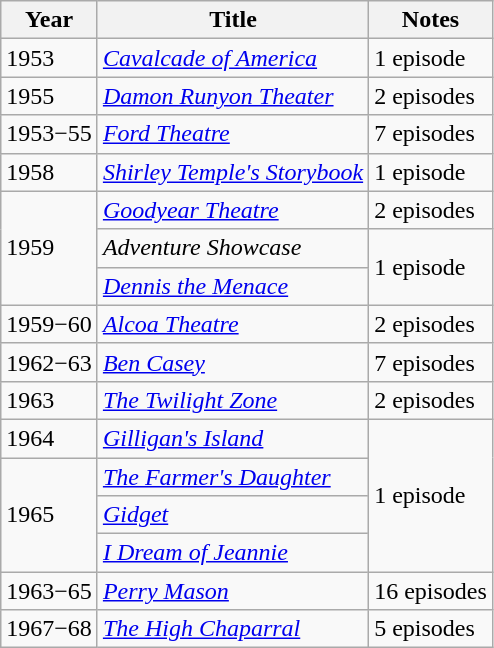<table class="wikitable">
<tr>
<th>Year</th>
<th>Title</th>
<th>Notes</th>
</tr>
<tr>
<td>1953</td>
<td><em><a href='#'>Cavalcade of America</a></em></td>
<td>1 episode</td>
</tr>
<tr>
<td>1955</td>
<td><em><a href='#'>Damon Runyon Theater</a></em></td>
<td>2 episodes</td>
</tr>
<tr>
<td>1953−55</td>
<td><em><a href='#'>Ford Theatre</a></em></td>
<td>7 episodes</td>
</tr>
<tr>
<td>1958</td>
<td><em><a href='#'>Shirley Temple's Storybook</a></em></td>
<td>1 episode</td>
</tr>
<tr>
<td rowspan=3>1959</td>
<td><em><a href='#'>Goodyear Theatre</a></em></td>
<td>2 episodes</td>
</tr>
<tr>
<td><em>Adventure Showcase</em></td>
<td rowspan=2>1 episode</td>
</tr>
<tr>
<td><em><a href='#'>Dennis the Menace</a></em></td>
</tr>
<tr>
<td>1959−60</td>
<td><em><a href='#'>Alcoa Theatre</a></em></td>
<td>2 episodes</td>
</tr>
<tr>
<td>1962−63</td>
<td><em><a href='#'>Ben Casey</a></em></td>
<td>7 episodes</td>
</tr>
<tr>
<td>1963</td>
<td><em><a href='#'>The Twilight Zone</a></em></td>
<td>2 episodes</td>
</tr>
<tr>
<td>1964</td>
<td><em><a href='#'>Gilligan's Island</a></em></td>
<td rowspan=4>1 episode</td>
</tr>
<tr>
<td rowspan=3>1965</td>
<td><em><a href='#'>The Farmer's Daughter</a></em></td>
</tr>
<tr>
<td><em><a href='#'>Gidget</a></em></td>
</tr>
<tr>
<td><em><a href='#'>I Dream of Jeannie</a></em></td>
</tr>
<tr>
<td>1963−65</td>
<td><em><a href='#'>Perry Mason</a></em></td>
<td>16 episodes</td>
</tr>
<tr>
<td>1967−68</td>
<td><em><a href='#'>The High Chaparral</a></em></td>
<td>5 episodes</td>
</tr>
</table>
